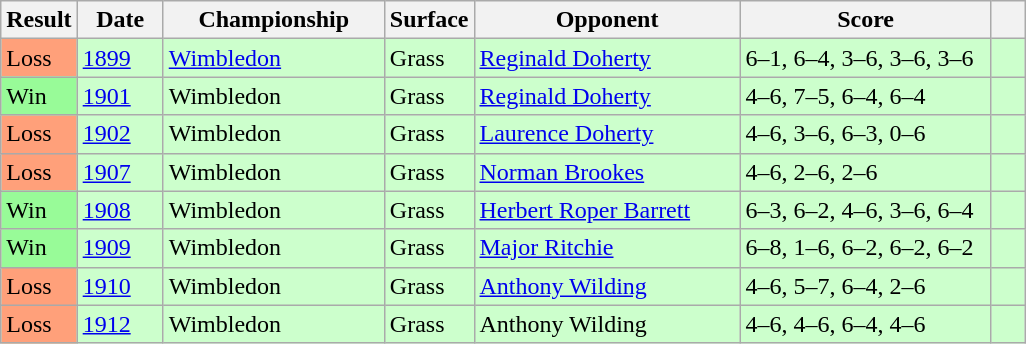<table class="sortable wikitable">
<tr>
<th style="width:40px">Result</th>
<th style="width:50px">Date</th>
<th style="width:140px">Championship</th>
<th style="width:50px">Surface</th>
<th style="width:170px">Opponent</th>
<th style="width:160px" class="unsortable">Score</th>
<th width=15 class="unsortable"></th>
</tr>
<tr style="background:#cfc;">
<td style="background:#ffa07a;">Loss</td>
<td><a href='#'>1899</a></td>
<td><a href='#'>Wimbledon</a></td>
<td>Grass</td>
<td> <a href='#'>Reginald Doherty</a></td>
<td>6–1, 6–4, 3–6, 3–6, 3–6</td>
<td></td>
</tr>
<tr style="background:#cfc;">
<td style="background:#98fb98;">Win</td>
<td><a href='#'>1901</a></td>
<td>Wimbledon</td>
<td>Grass</td>
<td> <a href='#'>Reginald Doherty</a></td>
<td>4–6, 7–5, 6–4, 6–4</td>
<td></td>
</tr>
<tr style="background:#cfc;">
<td style="background:#ffa07a;">Loss</td>
<td><a href='#'>1902</a></td>
<td>Wimbledon</td>
<td>Grass</td>
<td> <a href='#'>Laurence Doherty</a></td>
<td>4–6, 3–6, 6–3, 0–6</td>
<td></td>
</tr>
<tr style="background:#cfc;">
<td style="background:#ffa07a;">Loss</td>
<td><a href='#'>1907</a></td>
<td>Wimbledon</td>
<td>Grass</td>
<td> <a href='#'>Norman Brookes</a></td>
<td>4–6, 2–6, 2–6</td>
<td></td>
</tr>
<tr style="background:#cfc;">
<td style="background:#98fb98;">Win</td>
<td><a href='#'>1908</a></td>
<td>Wimbledon</td>
<td>Grass</td>
<td> <a href='#'>Herbert Roper Barrett</a></td>
<td>6–3, 6–2, 4–6, 3–6, 6–4</td>
<td></td>
</tr>
<tr style="background:#cfc;">
<td style="background:#98fb98;">Win</td>
<td><a href='#'>1909</a></td>
<td>Wimbledon</td>
<td>Grass</td>
<td> <a href='#'>Major Ritchie</a></td>
<td>6–8, 1–6, 6–2, 6–2, 6–2</td>
<td></td>
</tr>
<tr style="background:#cfc;">
<td style="background:#ffa07a;">Loss</td>
<td><a href='#'>1910</a></td>
<td>Wimbledon</td>
<td>Grass</td>
<td> <a href='#'>Anthony Wilding</a></td>
<td>4–6, 5–7, 6–4, 2–6</td>
<td></td>
</tr>
<tr style="background:#cfc;">
<td style="background:#ffa07a;">Loss</td>
<td><a href='#'>1912</a></td>
<td>Wimbledon</td>
<td>Grass</td>
<td> Anthony Wilding</td>
<td>4–6, 4–6, 6–4, 4–6</td>
<td></td>
</tr>
</table>
